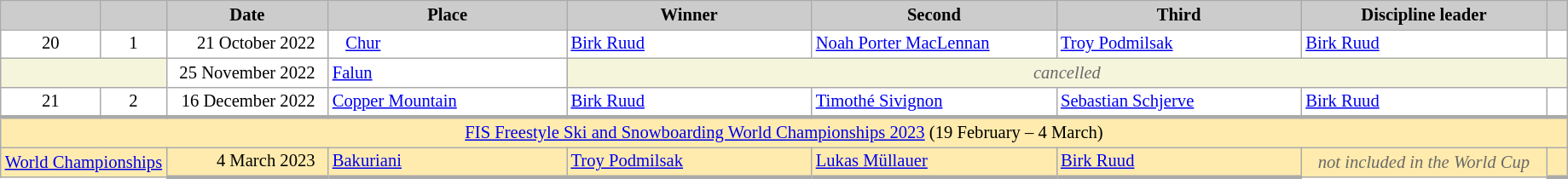<table class="wikitable plainrowheaders" style="background:#fff; font-size:86%; line-height:16px; border:grey solid 1px; border-collapse:collapse;">
<tr>
<th scope="col" style="background:#ccc; width=20 px;"></th>
<th scope="col" style="background:#ccc; width=30 px;"></th>
<th scope="col" style="background:#ccc; width:120px;">Date</th>
<th scope="col" style="background:#ccc; width:180px;">Place</th>
<th scope="col" style="background:#ccc; width:185px;">Winner</th>
<th scope="col" style="background:#ccc; width:185px;">Second</th>
<th scope="col" style="background:#ccc; width:185px;">Third</th>
<th scope="col" style="background:#ccc; width:185px;">Discipline leader</th>
<th scope="col" style="background:#ccc; width:10px;"></th>
</tr>
<tr>
<td align="center">20</td>
<td align="center">1</td>
<td align="right">21 October 2022  </td>
<td>   <a href='#'>Chur</a></td>
<td> <a href='#'>Birk Ruud</a></td>
<td> <a href='#'>Noah Porter MacLennan</a></td>
<td> <a href='#'>Troy Podmilsak</a></td>
<td> <a href='#'>Birk Ruud</a></td>
<td></td>
</tr>
<tr>
<td colspan=2 bgcolor="F5F5DC"></td>
<td align="right">25 November 2022  </td>
<td> <a href='#'>Falun</a></td>
<td colspan=5 align=center bgcolor="F5F5DC" style=color:#696969><em>cancelled</em></td>
</tr>
<tr>
<td align="center">21</td>
<td align="center">2</td>
<td align="right">16 December 2022  </td>
<td> <a href='#'>Copper Mountain</a></td>
<td> <a href='#'>Birk Ruud</a></td>
<td> <a href='#'>Timothé Sivignon</a></td>
<td> <a href='#'>Sebastian Schjerve</a></td>
<td> <a href='#'>Birk Ruud</a></td>
<td></td>
</tr>
<tr style="background:#FFEBAD">
<td align=center style="border-top-width:3px" colspan=11><a href='#'>FIS Freestyle Ski and Snowboarding World Championships 2023</a> (19 February – 4 March)</td>
</tr>
<tr style="background:#FFEBAD">
<td colspan=2 align="center" style=color:#696969 style="border-bottom-width:3px"><a href='#'>World Championships</a></td>
<td style="border-bottom-width:3px" align="right">4 March 2023  </td>
<td style="border-bottom-width:3px"> <a href='#'>Bakuriani</a></td>
<td style="border-bottom-width:3px"> <a href='#'>Troy Podmilsak</a></td>
<td style="border-bottom-width:3px"> <a href='#'>Lukas Müllauer</a></td>
<td style="border-bottom-width:3px"> <a href='#'>Birk Ruud</a></td>
<td align="center" style=color:#696969 style="border-bottom-width:3px"><em>not included in the World Cup</em></td>
<td style="border-bottom-width:3px"></td>
</tr>
</table>
